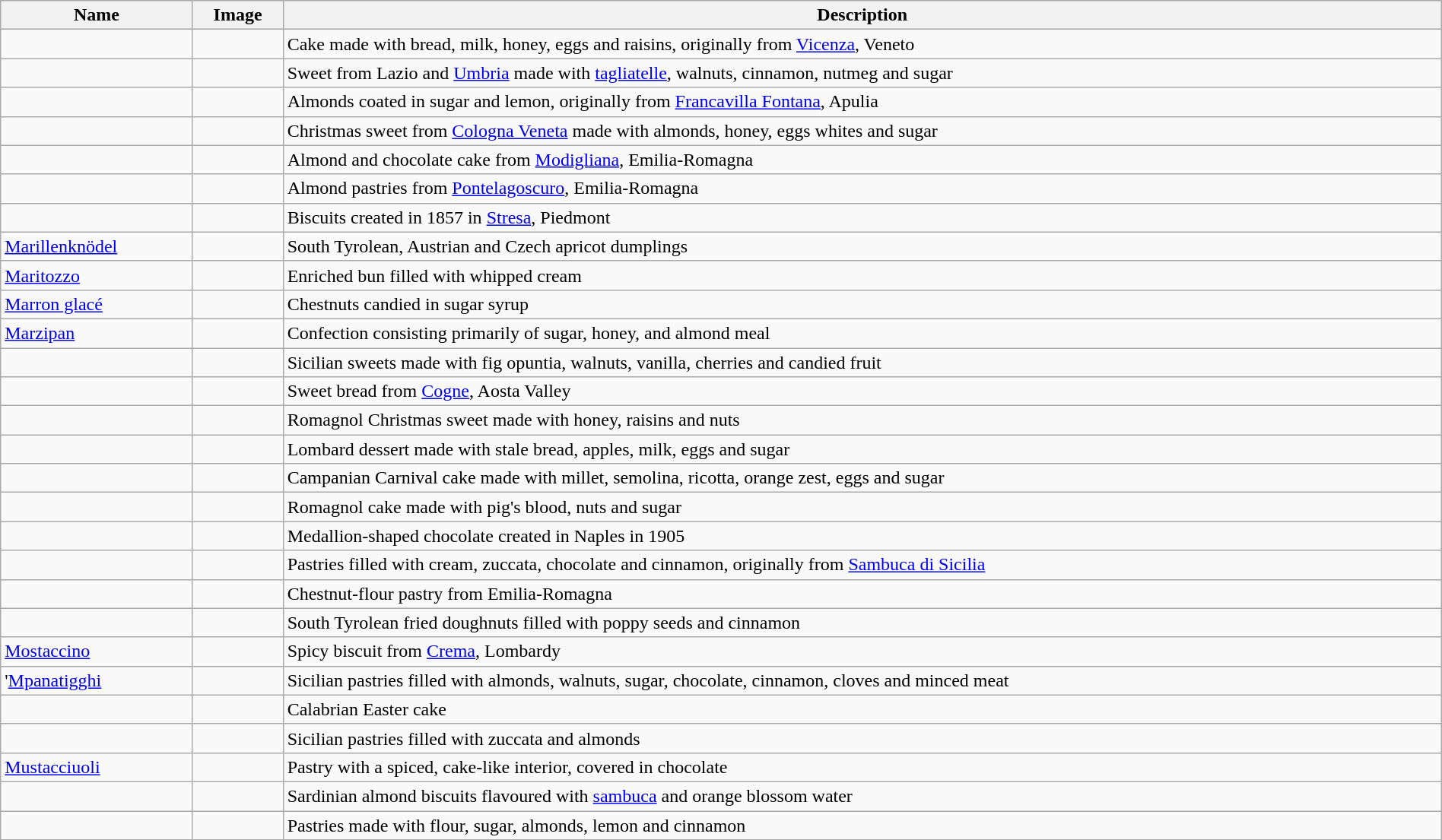<table class="wikitable sortable" width="100%">
<tr>
<th>Name</th>
<th class="unsortable">Image</th>
<th>Description</th>
</tr>
<tr>
<td></td>
<td></td>
<td>Cake made with bread, milk, honey, eggs and raisins, originally from <a href='#'>Vicenza</a>, Veneto</td>
</tr>
<tr>
<td></td>
<td></td>
<td>Sweet from Lazio and <a href='#'>Umbria</a> made with <a href='#'>tagliatelle</a>, walnuts, cinnamon, nutmeg and sugar</td>
</tr>
<tr>
<td></td>
<td></td>
<td>Almonds coated in sugar and lemon, originally from <a href='#'>Francavilla Fontana</a>, Apulia</td>
</tr>
<tr>
<td></td>
<td></td>
<td>Christmas sweet from <a href='#'>Cologna Veneta</a> made with almonds, honey, eggs whites and sugar</td>
</tr>
<tr>
<td></td>
<td></td>
<td>Almond and chocolate cake from <a href='#'>Modigliana</a>, Emilia-Romagna</td>
</tr>
<tr>
<td></td>
<td></td>
<td>Almond pastries from <a href='#'>Pontelagoscuro</a>, Emilia-Romagna</td>
</tr>
<tr>
<td></td>
<td></td>
<td>Biscuits created in 1857 in <a href='#'>Stresa</a>, Piedmont</td>
</tr>
<tr>
<td><a href='#'>Marillenknödel</a></td>
<td></td>
<td>South Tyrolean, Austrian and Czech apricot dumplings</td>
</tr>
<tr>
<td><a href='#'>Maritozzo</a></td>
<td></td>
<td>Enriched bun filled with whipped cream</td>
</tr>
<tr>
<td><a href='#'>Marron glacé</a></td>
<td></td>
<td>Chestnuts candied in sugar syrup</td>
</tr>
<tr>
<td><a href='#'>Marzipan</a></td>
<td></td>
<td>Confection consisting primarily of sugar, honey, and almond meal</td>
</tr>
<tr>
<td></td>
<td></td>
<td>Sicilian sweets made with fig opuntia, walnuts, vanilla, cherries and candied fruit</td>
</tr>
<tr>
<td></td>
<td></td>
<td>Sweet bread from <a href='#'>Cogne</a>, Aosta Valley</td>
</tr>
<tr>
<td></td>
<td></td>
<td>Romagnol Christmas sweet made with honey, raisins and nuts</td>
</tr>
<tr>
<td></td>
<td></td>
<td>Lombard dessert made with stale bread, apples, milk, eggs and sugar</td>
</tr>
<tr>
<td></td>
<td></td>
<td>Campanian Carnival cake made with millet, semolina, ricotta, orange zest, eggs and sugar</td>
</tr>
<tr>
<td></td>
<td></td>
<td>Romagnol cake made with pig's blood, nuts and sugar</td>
</tr>
<tr>
<td></td>
<td></td>
<td>Medallion-shaped chocolate created in Naples in 1905</td>
</tr>
<tr>
<td></td>
<td></td>
<td>Pastries filled with cream, zuccata, chocolate and cinnamon, originally from <a href='#'>Sambuca di Sicilia</a></td>
</tr>
<tr>
<td></td>
<td></td>
<td>Chestnut-flour pastry from Emilia-Romagna</td>
</tr>
<tr>
<td></td>
<td></td>
<td>South Tyrolean fried doughnuts filled with poppy seeds and cinnamon</td>
</tr>
<tr>
<td><a href='#'>Mostaccino</a></td>
<td></td>
<td>Spicy biscuit from <a href='#'>Crema</a>, Lombardy</td>
</tr>
<tr>
<td>'<a href='#'>Mpanatigghi</a></td>
<td></td>
<td>Sicilian pastries filled with almonds, walnuts, sugar, chocolate, cinnamon, cloves and minced meat</td>
</tr>
<tr>
<td></td>
<td></td>
<td>Calabrian Easter cake</td>
</tr>
<tr>
<td></td>
<td></td>
<td>Sicilian pastries filled with zuccata and almonds</td>
</tr>
<tr>
<td><a href='#'>Mustacciuoli</a></td>
<td></td>
<td>Pastry with a spiced, cake-like interior, covered in chocolate</td>
</tr>
<tr>
<td></td>
<td></td>
<td>Sardinian almond biscuits flavoured with <a href='#'>sambuca</a> and orange blossom water</td>
</tr>
<tr>
<td></td>
<td></td>
<td>Pastries made with flour, sugar, almonds, lemon and cinnamon</td>
</tr>
</table>
